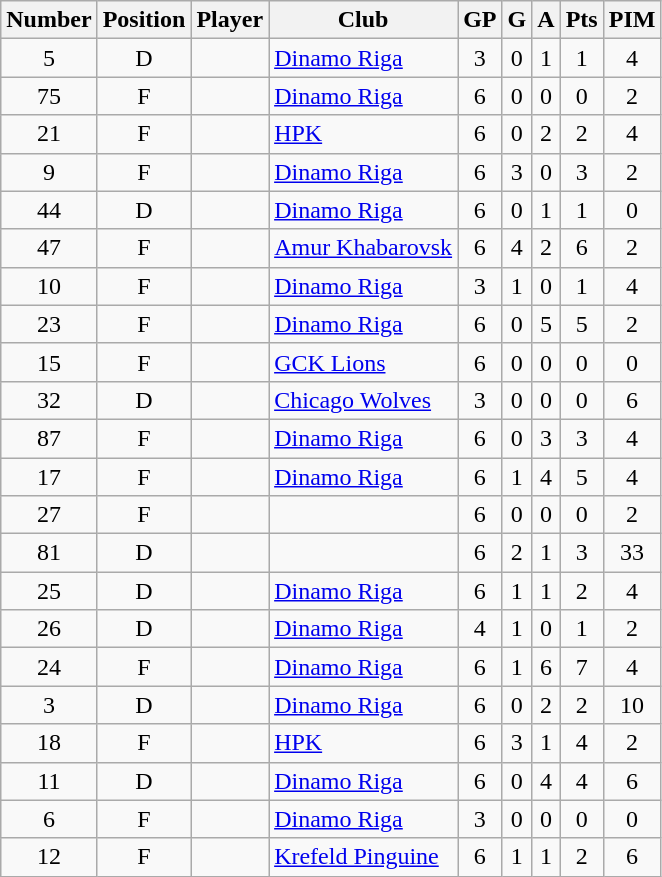<table class="wikitable sortable" style="text-align: center;">
<tr>
<th scope="col">Number</th>
<th scope="col">Position</th>
<th scope="col">Player</th>
<th scope="col">Club</th>
<th scope="col">GP</th>
<th scope="col">G</th>
<th scope="col">A</th>
<th scope="col">Pts</th>
<th scope="col">PIM</th>
</tr>
<tr>
<td>5</td>
<td>D</td>
<td scope="row" align=left></td>
<td align=left><a href='#'>Dinamo Riga</a></td>
<td>3</td>
<td>0</td>
<td>1</td>
<td>1</td>
<td>4</td>
</tr>
<tr>
<td>75</td>
<td>F</td>
<td scope="row" align=left></td>
<td align=left><a href='#'>Dinamo Riga</a></td>
<td>6</td>
<td>0</td>
<td>0</td>
<td>0</td>
<td>2</td>
</tr>
<tr>
<td>21</td>
<td>F</td>
<td scope="row" align=left></td>
<td align=left><a href='#'>HPK</a></td>
<td>6</td>
<td>0</td>
<td>2</td>
<td>2</td>
<td>4</td>
</tr>
<tr>
<td>9</td>
<td>F</td>
<td scope="row" align=left></td>
<td align=left><a href='#'>Dinamo Riga</a></td>
<td>6</td>
<td>3</td>
<td>0</td>
<td>3</td>
<td>2</td>
</tr>
<tr>
<td>44</td>
<td>D</td>
<td scope="row" align=left></td>
<td align=left><a href='#'>Dinamo Riga</a></td>
<td>6</td>
<td>0</td>
<td>1</td>
<td>1</td>
<td>0</td>
</tr>
<tr>
<td>47</td>
<td>F</td>
<td scope="row" align=left></td>
<td align=left><a href='#'>Amur Khabarovsk</a></td>
<td>6</td>
<td>4</td>
<td>2</td>
<td>6</td>
<td>2</td>
</tr>
<tr>
<td>10</td>
<td>F</td>
<td scope="row" align=left></td>
<td align=left><a href='#'>Dinamo Riga</a></td>
<td>3</td>
<td>1</td>
<td>0</td>
<td>1</td>
<td>4</td>
</tr>
<tr>
<td>23</td>
<td>F</td>
<td scope="row" align=left></td>
<td align=left><a href='#'>Dinamo Riga</a></td>
<td>6</td>
<td>0</td>
<td>5</td>
<td>5</td>
<td>2</td>
</tr>
<tr>
<td>15</td>
<td>F</td>
<td scope="row" align=left></td>
<td align=left><a href='#'>GCK Lions</a></td>
<td>6</td>
<td>0</td>
<td>0</td>
<td>0</td>
<td>0</td>
</tr>
<tr>
<td>32</td>
<td>D</td>
<td scope="row" align=left></td>
<td align=left><a href='#'>Chicago Wolves</a></td>
<td>3</td>
<td>0</td>
<td>0</td>
<td>0</td>
<td>6</td>
</tr>
<tr>
<td>87</td>
<td>F</td>
<td scope="row" align=left></td>
<td align=left><a href='#'>Dinamo Riga</a></td>
<td>6</td>
<td>0</td>
<td>3</td>
<td>3</td>
<td>4</td>
</tr>
<tr>
<td>17</td>
<td>F</td>
<td scope="row" align=left></td>
<td align=left><a href='#'>Dinamo Riga</a></td>
<td>6</td>
<td>1</td>
<td>4</td>
<td>5</td>
<td>4</td>
</tr>
<tr>
<td>27</td>
<td>F</td>
<td scope="row" align=left></td>
<td align=left></td>
<td>6</td>
<td>0</td>
<td>0</td>
<td>0</td>
<td>2</td>
</tr>
<tr>
<td>81</td>
<td>D</td>
<td scope="row" align=left></td>
<td align=left></td>
<td>6</td>
<td>2</td>
<td>1</td>
<td>3</td>
<td>33</td>
</tr>
<tr>
<td>25</td>
<td>D</td>
<td scope="row" align=left></td>
<td align=left><a href='#'>Dinamo Riga</a></td>
<td>6</td>
<td>1</td>
<td>1</td>
<td>2</td>
<td>4</td>
</tr>
<tr>
<td>26</td>
<td>D</td>
<td scope="row" align=left></td>
<td align=left><a href='#'>Dinamo Riga</a></td>
<td>4</td>
<td>1</td>
<td>0</td>
<td>1</td>
<td>2</td>
</tr>
<tr>
<td>24</td>
<td>F</td>
<td scope="row" align=left></td>
<td align=left><a href='#'>Dinamo Riga</a></td>
<td>6</td>
<td>1</td>
<td>6</td>
<td>7</td>
<td>4</td>
</tr>
<tr>
<td>3</td>
<td>D</td>
<td scope="row" align=left></td>
<td align=left><a href='#'>Dinamo Riga</a></td>
<td>6</td>
<td>0</td>
<td>2</td>
<td>2</td>
<td>10</td>
</tr>
<tr>
<td>18</td>
<td>F</td>
<td scope="row" align=left></td>
<td align=left><a href='#'>HPK</a></td>
<td>6</td>
<td>3</td>
<td>1</td>
<td>4</td>
<td>2</td>
</tr>
<tr>
<td>11</td>
<td>D</td>
<td scope="row" align=left></td>
<td align=left><a href='#'>Dinamo Riga</a></td>
<td>6</td>
<td>0</td>
<td>4</td>
<td>4</td>
<td>6</td>
</tr>
<tr>
<td>6</td>
<td>F</td>
<td scope="row" align=left></td>
<td align=left><a href='#'>Dinamo Riga</a></td>
<td>3</td>
<td>0</td>
<td>0</td>
<td>0</td>
<td>0</td>
</tr>
<tr>
<td>12</td>
<td>F</td>
<td scope="row" align=left></td>
<td align=left><a href='#'>Krefeld Pinguine</a></td>
<td>6</td>
<td>1</td>
<td>1</td>
<td>2</td>
<td>6</td>
</tr>
</table>
